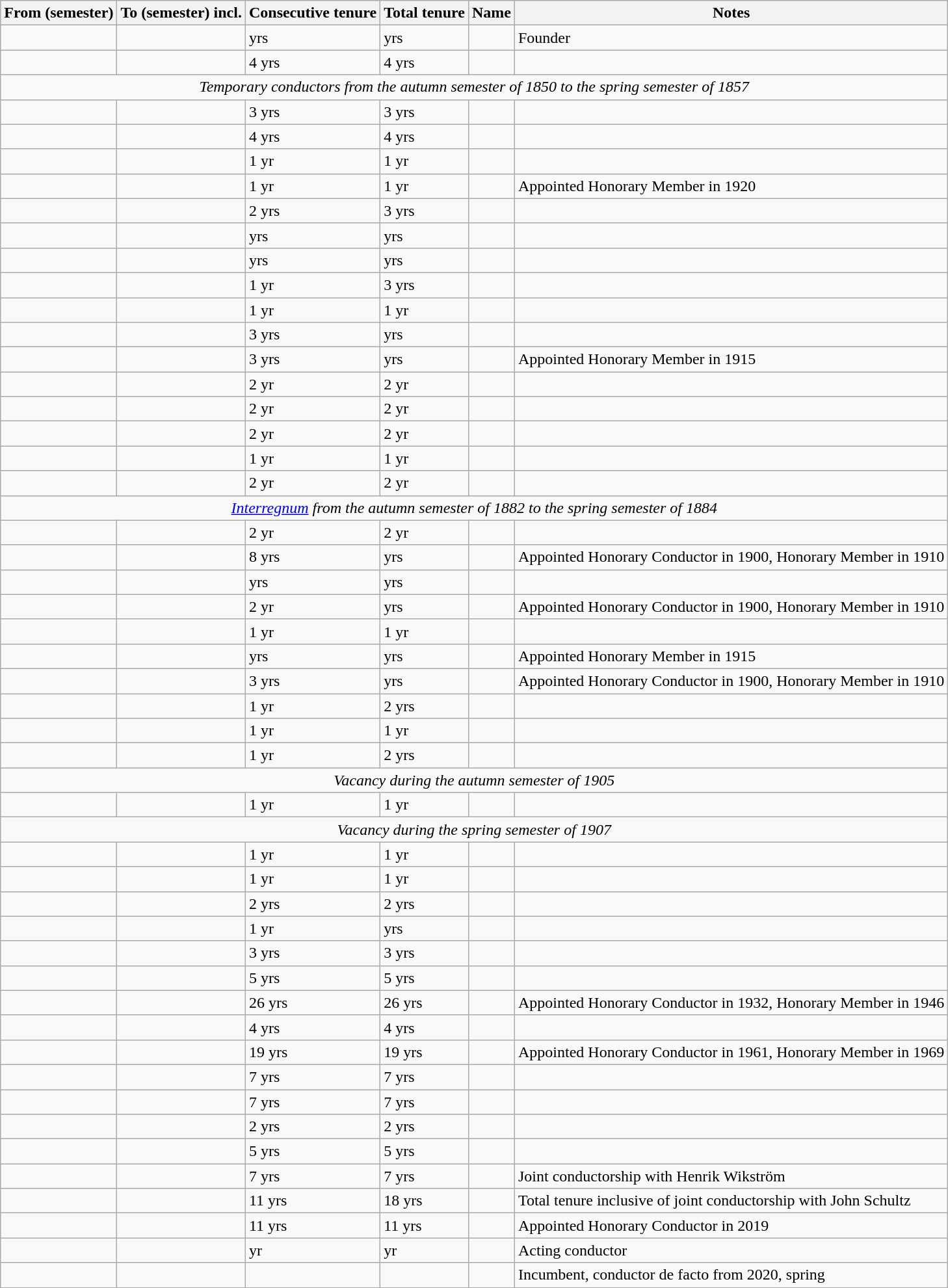<table class="wikitable sortable collapsible" border="1">
<tr>
<th scope="col">From (semester)</th>
<th scope="col">To (semester) incl.</th>
<th scope="col" data-sort-type="number">Consecutive tenure</th>
<th scope="col" data-sort-type="number">Total tenure</th>
<th scope="col">Name</th>
<th scope="col" class="unsortable">Notes</th>
</tr>
<tr>
<td></td>
<td></td>
<td data-sort-value="8.5"> yrs</td>
<td data-sort-value="8.5"> yrs</td>
<td></td>
<td>Founder</td>
</tr>
<tr>
<td></td>
<td></td>
<td>4 yrs</td>
<td>4 yrs</td>
<td></td>
<td></td>
</tr>
<tr>
<td colspan="6" style="text-align: center;"><em>Temporary conductors from the autumn semester of 1850 to the spring semester of 1857</em></td>
</tr>
<tr>
<td></td>
<td></td>
<td>3 yrs</td>
<td>3 yrs</td>
<td></td>
<td></td>
</tr>
<tr>
<td></td>
<td></td>
<td>4 yrs</td>
<td>4 yrs</td>
<td></td>
<td></td>
</tr>
<tr>
<td></td>
<td></td>
<td>1 yr</td>
<td>1 yr</td>
<td></td>
<td></td>
</tr>
<tr>
<td></td>
<td></td>
<td>1 yr</td>
<td>1 yr</td>
<td></td>
<td>Appointed Honorary Member in 1920</td>
</tr>
<tr>
<td></td>
<td></td>
<td>2 yrs</td>
<td>3 yrs</td>
<td></td>
<td></td>
</tr>
<tr>
<td></td>
<td></td>
<td data-sort-value="1.5"> yrs</td>
<td data-sort-value="1.5"> yrs</td>
<td></td>
<td></td>
</tr>
<tr>
<td></td>
<td></td>
<td data-sort-value="1.5"> yrs</td>
<td data-sort-value="4.5"> yrs</td>
<td></td>
<td></td>
</tr>
<tr>
<td></td>
<td></td>
<td>1 yr</td>
<td>3 yrs</td>
<td></td>
<td></td>
</tr>
<tr>
<td></td>
<td></td>
<td>1 yr</td>
<td>1 yr</td>
<td></td>
<td></td>
</tr>
<tr>
<td></td>
<td></td>
<td>3 yrs</td>
<td data-sort-value="4.5"> yrs</td>
<td></td>
<td></td>
</tr>
<tr>
<td></td>
<td></td>
<td>3 yrs</td>
<td data-sort-value="6.5"> yrs</td>
<td></td>
<td>Appointed Honorary Member in 1915</td>
</tr>
<tr>
<td></td>
<td></td>
<td>2 yr</td>
<td>2 yr</td>
<td></td>
<td></td>
</tr>
<tr>
<td></td>
<td></td>
<td>2 yr</td>
<td>2 yr</td>
<td></td>
<td></td>
</tr>
<tr>
<td></td>
<td></td>
<td>2 yr</td>
<td>2 yr</td>
<td></td>
<td></td>
</tr>
<tr>
<td></td>
<td></td>
<td>1 yr</td>
<td>1 yr</td>
<td></td>
<td></td>
</tr>
<tr>
<td></td>
<td></td>
<td>2 yr</td>
<td>2 yr</td>
<td></td>
<td></td>
</tr>
<tr>
<td colspan="6" style="text-align: center;"><em><a href='#'>Interregnum</a> from the autumn semester of 1882 to the spring semester of 1884</em></td>
</tr>
<tr>
<td></td>
<td></td>
<td>2 yr</td>
<td>2 yr</td>
<td></td>
<td></td>
</tr>
<tr>
<td></td>
<td></td>
<td>8 yrs</td>
<td data-sort-value="11.5"> yrs</td>
<td></td>
<td>Appointed Honorary Conductor in 1900, Honorary Member in 1910</td>
</tr>
<tr>
<td></td>
<td></td>
<td data-sort-value="1.5"> yrs</td>
<td data-sort-value="2.5"> yrs</td>
<td></td>
<td></td>
</tr>
<tr>
<td></td>
<td></td>
<td>2 yr</td>
<td data-sort-value="11.5"> yrs</td>
<td></td>
<td>Appointed Honorary Conductor in 1900, Honorary Member in 1910</td>
</tr>
<tr>
<td></td>
<td></td>
<td>1 yr</td>
<td>1 yr</td>
<td></td>
<td></td>
</tr>
<tr>
<td></td>
<td></td>
<td data-sort-value="3.5"> yrs</td>
<td data-sort-value="6.5"> yrs</td>
<td></td>
<td>Appointed Honorary Member in 1915</td>
</tr>
<tr>
<td></td>
<td></td>
<td>3 yrs</td>
<td data-sort-value="11.5"> yrs</td>
<td></td>
<td>Appointed Honorary Conductor in 1900, Honorary Member in 1910</td>
</tr>
<tr>
<td></td>
<td></td>
<td>1 yr</td>
<td>2 yrs</td>
<td></td>
<td></td>
</tr>
<tr>
<td></td>
<td></td>
<td>1 yr</td>
<td>1 yr</td>
<td></td>
<td></td>
</tr>
<tr>
<td></td>
<td></td>
<td>1 yr</td>
<td>2 yrs</td>
<td></td>
<td></td>
</tr>
<tr>
<td colspan="6" style="text-align: center;"><em>Vacancy during the autumn semester of 1905</em></td>
</tr>
<tr>
<td></td>
<td></td>
<td>1 yr</td>
<td>1 yr</td>
<td></td>
<td></td>
</tr>
<tr>
<td colspan="6" style="text-align: center;"><em>Vacancy during the spring semester of 1907</em></td>
</tr>
<tr>
<td></td>
<td></td>
<td>1 yr</td>
<td>1 yr</td>
<td></td>
<td></td>
</tr>
<tr>
<td></td>
<td></td>
<td>1 yr</td>
<td>1 yr</td>
<td></td>
<td></td>
</tr>
<tr>
<td></td>
<td></td>
<td>2 yrs</td>
<td>2 yrs</td>
<td></td>
<td></td>
</tr>
<tr>
<td></td>
<td></td>
<td>1 yr</td>
<td data-sort-value="2.5"> yrs</td>
<td></td>
<td></td>
</tr>
<tr>
<td></td>
<td></td>
<td>3 yrs</td>
<td>3 yrs</td>
<td></td>
<td></td>
</tr>
<tr>
<td></td>
<td></td>
<td>5 yrs</td>
<td>5 yrs</td>
<td></td>
<td></td>
</tr>
<tr>
<td></td>
<td></td>
<td>26 yrs</td>
<td>26 yrs</td>
<td></td>
<td>Appointed Honorary Conductor in 1932, Honorary Member in 1946</td>
</tr>
<tr>
<td></td>
<td></td>
<td>4 yrs</td>
<td>4 yrs</td>
<td></td>
<td></td>
</tr>
<tr>
<td></td>
<td></td>
<td>19 yrs</td>
<td>19 yrs</td>
<td></td>
<td>Appointed Honorary Conductor in 1961, Honorary Member in 1969</td>
</tr>
<tr>
<td></td>
<td></td>
<td>7 yrs</td>
<td>7 yrs</td>
<td></td>
<td></td>
</tr>
<tr>
<td></td>
<td></td>
<td>7 yrs</td>
<td>7 yrs</td>
<td></td>
<td></td>
</tr>
<tr>
<td></td>
<td></td>
<td>2 yrs</td>
<td>2 yrs</td>
<td></td>
<td></td>
</tr>
<tr>
<td></td>
<td></td>
<td>5 yrs</td>
<td>5 yrs</td>
<td></td>
<td></td>
</tr>
<tr>
<td></td>
<td></td>
<td>7 yrs</td>
<td>7 yrs</td>
<td></td>
<td>Joint conductorship with Henrik Wikström</td>
</tr>
<tr>
<td></td>
<td></td>
<td>11 yrs</td>
<td>18 yrs</td>
<td></td>
<td>Total tenure inclusive of joint conductorship with John Schultz</td>
</tr>
<tr>
<td></td>
<td></td>
<td>11 yrs</td>
<td>11 yrs</td>
<td></td>
<td>Appointed Honorary Conductor in 2019</td>
</tr>
<tr>
<td></td>
<td></td>
<td data-sort-value="0.5"> yr</td>
<td data-sort-value="0.5"> yr</td>
<td></td>
<td>Acting conductor</td>
</tr>
<tr>
<td></td>
<td></td>
<td></td>
<td></td>
<td></td>
<td>Incumbent, conductor de facto from 2020, spring</td>
</tr>
</table>
